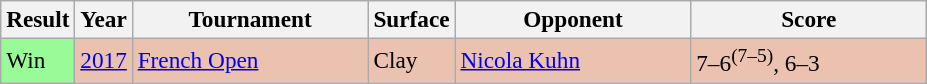<table class="wikitable" style=font-size:97%>
<tr>
<th>Result</th>
<th>Year</th>
<th width=150>Tournament</th>
<th>Surface</th>
<th width=150>Opponent</th>
<th width=150>Score</th>
</tr>
<tr style="background:#ebc2af;">
<td bgcolor=98fb98>Win</td>
<td><a href='#'>2017</a></td>
<td><a href='#'>French Open</a></td>
<td>Clay</td>
<td> <a href='#'>Nicola Kuhn</a></td>
<td>7–6<sup>(7–5)</sup>, 6–3</td>
</tr>
</table>
